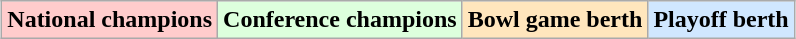<table class="wikitable" style="margin:1em auto;">
<tr>
<td bgcolor="#FFCCCC"><strong>National champions</strong></td>
<td bgcolor="#ddffdd"><strong>Conference champions</strong></td>
<td bgcolor="#ffe6bd"><strong>Bowl game berth</strong></td>
<td bgcolor="#d0e7ff"><strong>Playoff berth</strong></td>
</tr>
</table>
